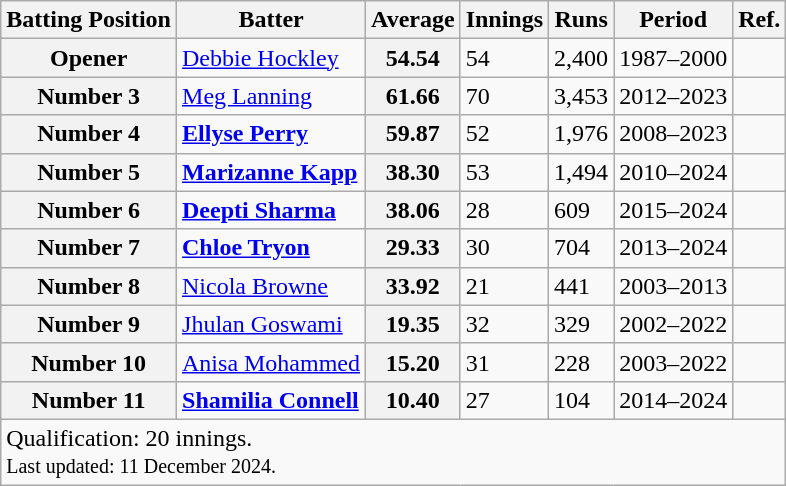<table class="wikitable defaultcenter col2left">
<tr>
<th scope="col">Batting Position</th>
<th scope="col">Batter</th>
<th scope="col">Average</th>
<th scope="col">Innings</th>
<th scope="col">Runs</th>
<th scope="col">Period</th>
<th scope="col">Ref.</th>
</tr>
<tr>
<th scope="row">Opener</th>
<td> <a href='#'>Debbie Hockley</a></td>
<th>54.54</th>
<td>54</td>
<td>2,400</td>
<td>1987–2000</td>
<td></td>
</tr>
<tr>
<th scope="row">Number 3</th>
<td> <a href='#'>Meg Lanning</a></td>
<th>61.66</th>
<td>70</td>
<td>3,453</td>
<td>2012–2023</td>
<td></td>
</tr>
<tr>
<th scope="row">Number 4</th>
<td> <strong><a href='#'>Ellyse Perry</a></strong></td>
<th>59.87</th>
<td>52</td>
<td>1,976</td>
<td>2008–2023</td>
<td></td>
</tr>
<tr>
<th scope="row">Number 5</th>
<td> <strong><a href='#'>Marizanne Kapp</a></strong></td>
<th>38.30</th>
<td>53</td>
<td>1,494</td>
<td>2010–2024</td>
<td></td>
</tr>
<tr>
<th scope="row">Number 6</th>
<td> <strong><a href='#'>Deepti Sharma</a></strong></td>
<th>38.06</th>
<td>28</td>
<td>609</td>
<td>2015–2024</td>
<td></td>
</tr>
<tr>
<th scope="row">Number 7</th>
<td> <strong><a href='#'>Chloe Tryon</a></strong></td>
<th>29.33</th>
<td>30</td>
<td>704</td>
<td>2013–2024</td>
<td></td>
</tr>
<tr>
<th scope="row">Number 8</th>
<td> <a href='#'>Nicola Browne</a></td>
<th>33.92</th>
<td>21</td>
<td>441</td>
<td>2003–2013</td>
<td></td>
</tr>
<tr>
<th scope="row">Number 9</th>
<td> <a href='#'>Jhulan Goswami</a></td>
<th>19.35</th>
<td>32</td>
<td>329</td>
<td>2002–2022</td>
<td></td>
</tr>
<tr>
<th scope="row">Number 10</th>
<td> <a href='#'>Anisa Mohammed</a></td>
<th>15.20</th>
<td>31</td>
<td>228</td>
<td>2003–2022</td>
<td></td>
</tr>
<tr>
<th scope="row">Number 11</th>
<td> <strong><a href='#'>Shamilia Connell</a></strong></td>
<th>10.40</th>
<td>27</td>
<td>104</td>
<td>2014–2024</td>
<td></td>
</tr>
<tr>
<td scope=row colspan="7" style="text-align:left;">Qualification: 20 innings.<br><small>Last updated: 11 December 2024.</small></td>
</tr>
</table>
